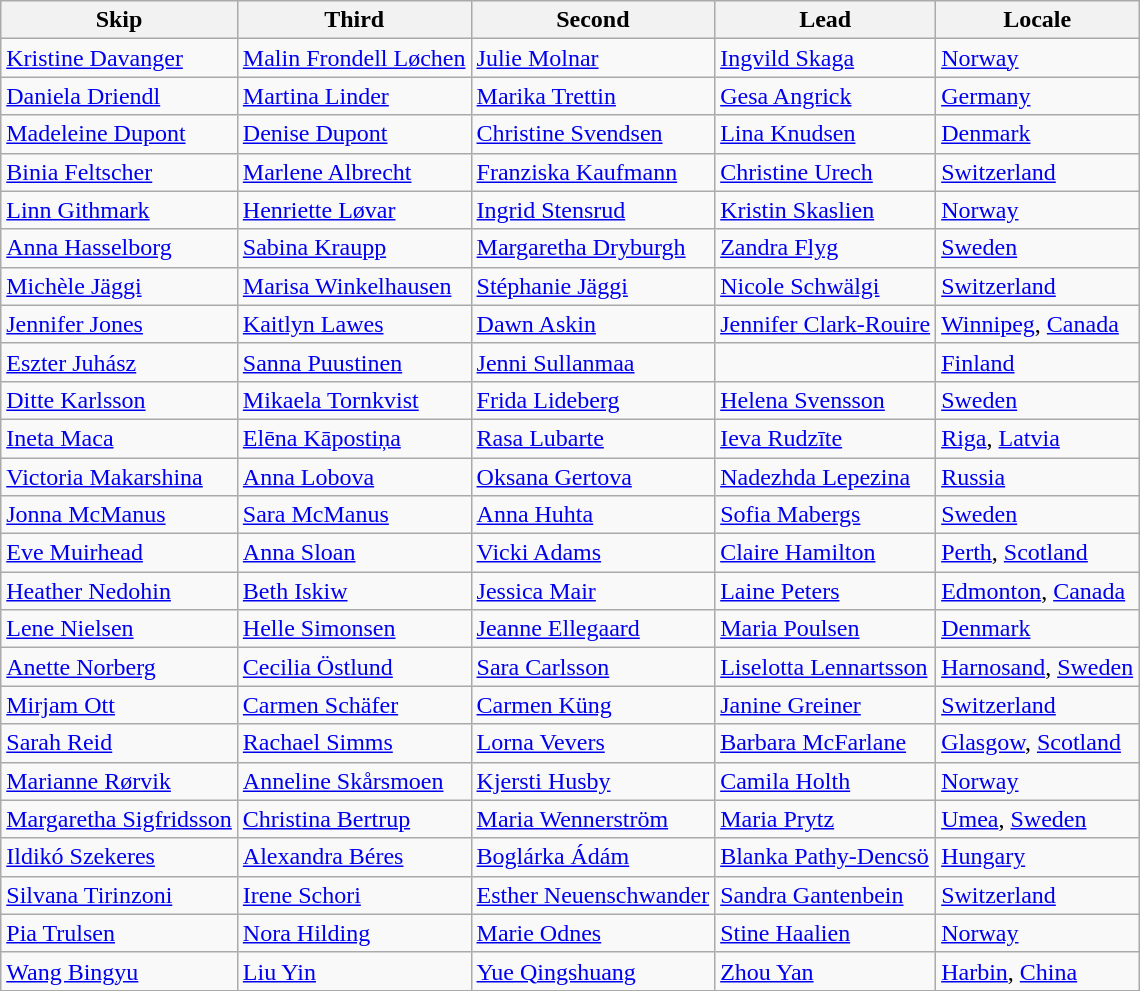<table class=wikitable>
<tr>
<th>Skip</th>
<th>Third</th>
<th>Second</th>
<th>Lead</th>
<th>Locale</th>
</tr>
<tr>
<td><a href='#'>Kristine Davanger</a></td>
<td><a href='#'>Malin Frondell Løchen</a></td>
<td><a href='#'>Julie Molnar</a></td>
<td><a href='#'>Ingvild Skaga</a></td>
<td> <a href='#'>Norway</a></td>
</tr>
<tr>
<td><a href='#'>Daniela Driendl</a></td>
<td><a href='#'>Martina Linder</a></td>
<td><a href='#'>Marika Trettin</a></td>
<td><a href='#'>Gesa Angrick</a></td>
<td> <a href='#'>Germany</a></td>
</tr>
<tr>
<td><a href='#'>Madeleine Dupont</a></td>
<td><a href='#'>Denise Dupont</a></td>
<td><a href='#'>Christine Svendsen</a></td>
<td><a href='#'>Lina Knudsen</a></td>
<td> <a href='#'>Denmark</a></td>
</tr>
<tr>
<td><a href='#'>Binia Feltscher</a></td>
<td><a href='#'>Marlene Albrecht</a></td>
<td><a href='#'>Franziska Kaufmann</a></td>
<td><a href='#'>Christine Urech</a></td>
<td> <a href='#'>Switzerland</a></td>
</tr>
<tr>
<td><a href='#'>Linn Githmark</a></td>
<td><a href='#'>Henriette Løvar</a></td>
<td><a href='#'>Ingrid Stensrud</a></td>
<td><a href='#'>Kristin Skaslien</a></td>
<td> <a href='#'>Norway</a></td>
</tr>
<tr>
<td><a href='#'>Anna Hasselborg</a></td>
<td><a href='#'>Sabina Kraupp</a></td>
<td><a href='#'>Margaretha Dryburgh</a></td>
<td><a href='#'>Zandra Flyg</a></td>
<td> <a href='#'>Sweden</a></td>
</tr>
<tr>
<td><a href='#'>Michèle Jäggi</a></td>
<td><a href='#'>Marisa Winkelhausen</a></td>
<td><a href='#'>Stéphanie Jäggi</a></td>
<td><a href='#'>Nicole Schwälgi</a></td>
<td> <a href='#'>Switzerland</a></td>
</tr>
<tr>
<td><a href='#'>Jennifer Jones</a></td>
<td><a href='#'>Kaitlyn Lawes</a></td>
<td><a href='#'>Dawn Askin</a></td>
<td><a href='#'>Jennifer Clark-Rouire</a></td>
<td> <a href='#'>Winnipeg</a>, <a href='#'>Canada</a></td>
</tr>
<tr>
<td><a href='#'>Eszter Juhász</a></td>
<td><a href='#'>Sanna Puustinen</a></td>
<td><a href='#'>Jenni Sullanmaa</a></td>
<td></td>
<td> <a href='#'>Finland</a></td>
</tr>
<tr>
<td><a href='#'>Ditte Karlsson</a></td>
<td><a href='#'>Mikaela Tornkvist</a></td>
<td><a href='#'>Frida Lideberg</a></td>
<td><a href='#'>Helena Svensson</a></td>
<td> <a href='#'>Sweden</a></td>
</tr>
<tr>
<td><a href='#'>Ineta Maca</a></td>
<td><a href='#'>Elēna Kāpostiņa</a></td>
<td><a href='#'>Rasa Lubarte</a></td>
<td><a href='#'>Ieva Rudzīte</a></td>
<td> <a href='#'>Riga</a>, <a href='#'>Latvia</a></td>
</tr>
<tr>
<td><a href='#'>Victoria Makarshina</a></td>
<td><a href='#'>Anna Lobova</a></td>
<td><a href='#'>Oksana Gertova</a></td>
<td><a href='#'>Nadezhda Lepezina</a></td>
<td> <a href='#'>Russia</a></td>
</tr>
<tr>
<td><a href='#'>Jonna McManus</a></td>
<td><a href='#'>Sara McManus</a></td>
<td><a href='#'>Anna Huhta</a></td>
<td><a href='#'>Sofia Mabergs</a></td>
<td> <a href='#'>Sweden</a></td>
</tr>
<tr>
<td><a href='#'>Eve Muirhead</a></td>
<td><a href='#'>Anna Sloan</a></td>
<td><a href='#'>Vicki Adams</a></td>
<td><a href='#'>Claire Hamilton</a></td>
<td> <a href='#'>Perth</a>, <a href='#'>Scotland</a></td>
</tr>
<tr>
<td><a href='#'>Heather Nedohin</a></td>
<td><a href='#'>Beth Iskiw</a></td>
<td><a href='#'>Jessica Mair</a></td>
<td><a href='#'>Laine Peters</a></td>
<td> <a href='#'>Edmonton</a>, <a href='#'>Canada</a></td>
</tr>
<tr>
<td><a href='#'>Lene Nielsen</a></td>
<td><a href='#'>Helle Simonsen</a></td>
<td><a href='#'>Jeanne Ellegaard</a></td>
<td><a href='#'>Maria Poulsen</a></td>
<td> <a href='#'>Denmark</a></td>
</tr>
<tr>
<td><a href='#'>Anette Norberg</a></td>
<td><a href='#'>Cecilia Östlund</a></td>
<td><a href='#'>Sara Carlsson</a></td>
<td><a href='#'>Liselotta Lennartsson</a></td>
<td> <a href='#'>Harnosand</a>, <a href='#'>Sweden</a></td>
</tr>
<tr>
<td><a href='#'>Mirjam Ott</a></td>
<td><a href='#'>Carmen Schäfer</a></td>
<td><a href='#'>Carmen Küng</a></td>
<td><a href='#'>Janine Greiner</a></td>
<td> <a href='#'>Switzerland</a></td>
</tr>
<tr>
<td><a href='#'>Sarah Reid</a></td>
<td><a href='#'>Rachael Simms</a></td>
<td><a href='#'>Lorna Vevers</a></td>
<td><a href='#'>Barbara McFarlane</a></td>
<td> <a href='#'>Glasgow</a>, <a href='#'>Scotland</a></td>
</tr>
<tr>
<td><a href='#'>Marianne Rørvik</a></td>
<td><a href='#'>Anneline Skårsmoen</a></td>
<td><a href='#'>Kjersti Husby</a></td>
<td><a href='#'>Camila Holth</a></td>
<td> <a href='#'>Norway</a></td>
</tr>
<tr>
<td><a href='#'>Margaretha Sigfridsson</a></td>
<td><a href='#'>Christina Bertrup</a></td>
<td><a href='#'>Maria Wennerström</a></td>
<td><a href='#'>Maria Prytz</a></td>
<td> <a href='#'>Umea</a>, <a href='#'>Sweden</a></td>
</tr>
<tr>
<td><a href='#'>Ildikó Szekeres</a></td>
<td><a href='#'>Alexandra Béres</a></td>
<td><a href='#'>Boglárka Ádám</a></td>
<td><a href='#'>Blanka Pathy-Dencsö</a></td>
<td> <a href='#'>Hungary</a></td>
</tr>
<tr>
<td><a href='#'>Silvana Tirinzoni</a></td>
<td><a href='#'>Irene Schori</a></td>
<td><a href='#'>Esther Neuenschwander</a></td>
<td><a href='#'>Sandra Gantenbein</a></td>
<td> <a href='#'>Switzerland</a></td>
</tr>
<tr>
<td><a href='#'>Pia Trulsen</a></td>
<td><a href='#'>Nora Hilding</a></td>
<td><a href='#'>Marie Odnes</a></td>
<td><a href='#'>Stine Haalien</a></td>
<td> <a href='#'>Norway</a></td>
</tr>
<tr>
<td><a href='#'>Wang Bingyu</a></td>
<td><a href='#'>Liu Yin</a></td>
<td><a href='#'>Yue Qingshuang</a></td>
<td><a href='#'>Zhou Yan</a></td>
<td> <a href='#'>Harbin</a>, <a href='#'>China</a></td>
</tr>
</table>
